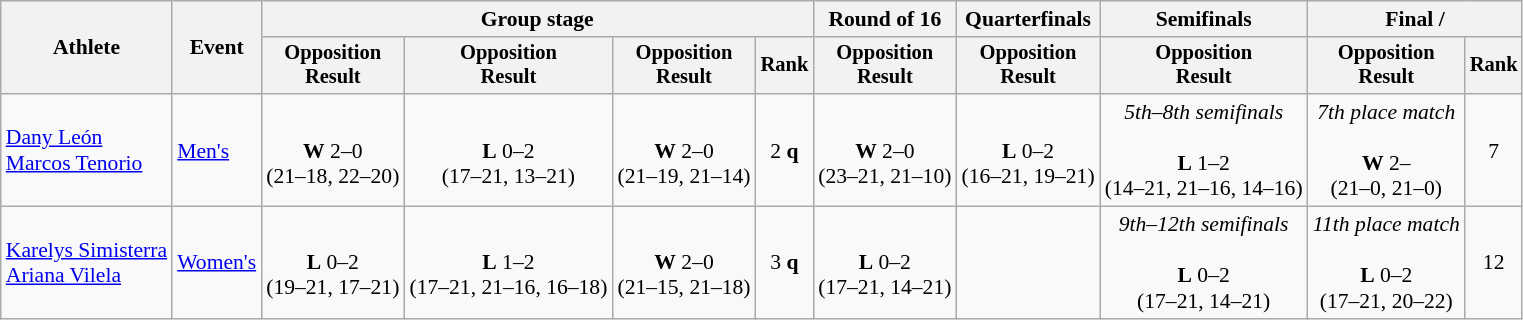<table class=wikitable style=font-size:90%;text-align:center>
<tr>
<th rowspan=2>Athlete</th>
<th rowspan=2>Event</th>
<th colspan=4>Group stage</th>
<th>Round of 16</th>
<th>Quarterfinals</th>
<th>Semifinals</th>
<th colspan=2>Final / </th>
</tr>
<tr style=font-size:95%>
<th>Opposition<br>Result</th>
<th>Opposition<br>Result</th>
<th>Opposition<br>Result</th>
<th>Rank</th>
<th>Opposition<br>Result</th>
<th>Opposition<br>Result</th>
<th>Opposition<br>Result</th>
<th>Opposition<br>Result</th>
<th>Rank</th>
</tr>
<tr align=center>
<td align=left><a href='#'>Dany León</a> <br> <a href='#'>Marcos Tenorio</a></td>
<td align=left><a href='#'>Men's</a></td>
<td><br><strong>W</strong> 2–0 <br> (21–18, 22–20)</td>
<td><br><strong>L</strong> 0–2 <br> (17–21, 13–21)</td>
<td><br><strong>W</strong> 2–0 <br> (21–19, 21–14)</td>
<td>2 <strong>q</strong></td>
<td><br><strong>W</strong> 2–0 <br> (23–21, 21–10)</td>
<td><br><strong>L</strong> 0–2 <br> (16–21, 19–21)</td>
<td><em>5th–8th semifinals</em> <br> <br><strong>L</strong> 1–2 <br> (14–21, 21–16, 14–16)</td>
<td><em>7th place match</em> <br> <br><strong>W</strong> 2–<small></small> <br> (21–0, 21–0)</td>
<td>7</td>
</tr>
<tr align=center>
<td align=left><a href='#'>Karelys Simisterra</a> <br> <a href='#'>Ariana Vilela</a></td>
<td align=left><a href='#'>Women's</a></td>
<td><br><strong>L</strong> 0–2 <br> (19–21, 17–21)</td>
<td><br><strong>L</strong> 1–2 <br> (17–21, 21–16, 16–18)</td>
<td><br><strong>W</strong> 2–0 <br> (21–15, 21–18)</td>
<td>3 <strong>q</strong></td>
<td><br><strong>L</strong> 0–2 <br> (17–21, 14–21)</td>
<td></td>
<td><em>9th–12th semifinals</em> <br> <br><strong>L</strong> 0–2 <br> (17–21, 14–21)</td>
<td><em>11th place match</em> <br> <br><strong>L</strong> 0–2 <br> (17–21, 20–22)</td>
<td>12</td>
</tr>
</table>
